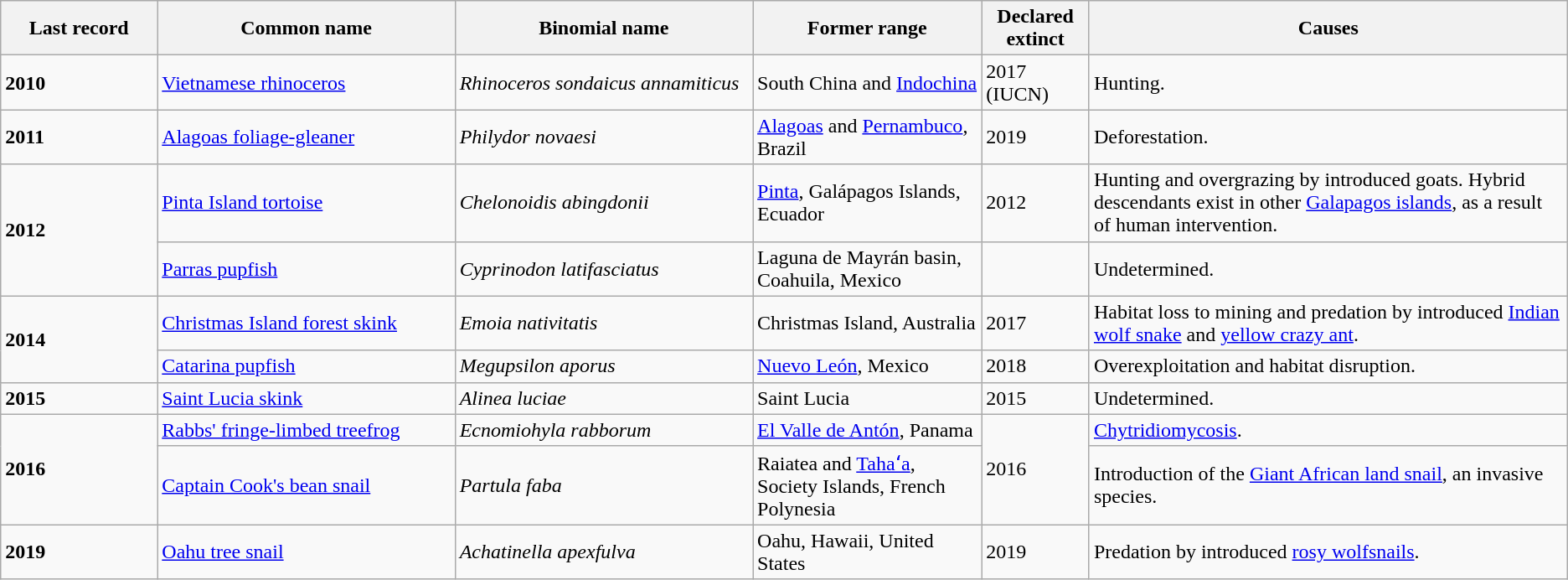<table class="wikitable sortable">
<tr>
<th style="width:10%;">Last record</th>
<th style="width:19%;">Common name</th>
<th style="width:19%;">Binomial name</th>
<th>Former range</th>
<th>Declared extinct</th>
<th>Causes</th>
</tr>
<tr>
<td><strong>2010</strong></td>
<td><a href='#'>Vietnamese rhinoceros</a></td>
<td><em>Rhinoceros sondaicus annamiticus</em></td>
<td>South China and <a href='#'>Indochina</a></td>
<td>2017 (IUCN)</td>
<td>Hunting.</td>
</tr>
<tr>
<td><strong>2011</strong></td>
<td><a href='#'>Alagoas foliage-gleaner</a></td>
<td><em>Philydor novaesi</em></td>
<td><a href='#'>Alagoas</a> and <a href='#'>Pernambuco</a>, Brazil</td>
<td>2019 </td>
<td>Deforestation.</td>
</tr>
<tr>
<td rowspan="2"><strong>2012</strong></td>
<td><a href='#'>Pinta Island tortoise</a></td>
<td><em>Chelonoidis abingdonii</em></td>
<td><a href='#'>Pinta</a>, Galápagos Islands, Ecuador</td>
<td>2012 </td>
<td>Hunting and overgrazing by introduced goats. Hybrid descendants exist in other <a href='#'>Galapagos islands</a>, as a result of human intervention.</td>
</tr>
<tr>
<td><a href='#'>Parras pupfish</a></td>
<td><em>Cyprinodon latifasciatus</em></td>
<td>Laguna de Mayrán basin, Coahuila, Mexico</td>
<td></td>
<td>Undetermined.</td>
</tr>
<tr>
<td rowspan="2"><strong>2014</strong></td>
<td><a href='#'>Christmas Island forest skink</a></td>
<td><em>Emoia nativitatis</em></td>
<td>Christmas Island, Australia</td>
<td>2017 </td>
<td>Habitat loss to mining and predation by introduced <a href='#'>Indian wolf snake</a> and <a href='#'>yellow crazy ant</a>.</td>
</tr>
<tr>
<td><a href='#'>Catarina pupfish</a></td>
<td><em>Megupsilon aporus</em></td>
<td><a href='#'>Nuevo León</a>, Mexico</td>
<td>2018 </td>
<td>Overexploitation and habitat disruption.</td>
</tr>
<tr>
<td><strong>2015</strong></td>
<td><a href='#'>Saint Lucia skink</a></td>
<td><em>Alinea luciae</em></td>
<td>Saint Lucia</td>
<td>2015 </td>
<td>Undetermined.</td>
</tr>
<tr>
<td rowspan="2"><strong>2016</strong></td>
<td><a href='#'>Rabbs' fringe-limbed treefrog</a></td>
<td><em>Ecnomiohyla rabborum</em></td>
<td><a href='#'>El Valle de Antón</a>, Panama</td>
<td rowspan="2">2016</td>
<td><a href='#'>Chytridiomycosis</a>.</td>
</tr>
<tr>
<td><a href='#'>Captain Cook's bean snail</a></td>
<td><em>Partula faba</em></td>
<td>Raiatea and <a href='#'>Tahaʻa</a>, Society Islands, French Polynesia</td>
<td>Introduction of the <a href='#'>Giant African land snail</a>, an invasive species.</td>
</tr>
<tr>
<td><strong>2019</strong></td>
<td><a href='#'>Oahu tree snail</a></td>
<td><em>Achatinella apexfulva</em></td>
<td>Oahu, Hawaii, United States</td>
<td>2019</td>
<td>Predation by introduced <a href='#'>rosy wolfsnails</a>.</td>
</tr>
</table>
